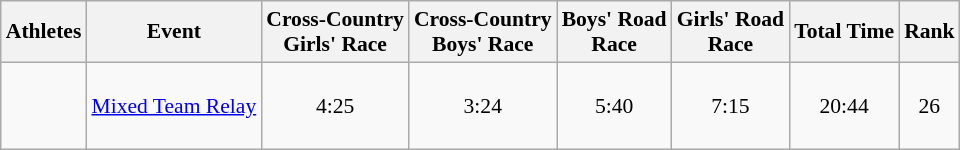<table class="wikitable" style="font-size:90%;">
<tr>
<th>Athletes</th>
<th>Event</th>
<th>Cross-Country<br>Girls' Race</th>
<th>Cross-Country<br>Boys' Race</th>
<th>Boys' Road<br>Race</th>
<th>Girls' Road<br>Race</th>
<th>Total Time</th>
<th>Rank</th>
</tr>
<tr align=center>
<td align=left><br><br><br></td>
<td align=left><a href='#'>Mixed Team Relay</a></td>
<td>4:25</td>
<td>3:24</td>
<td>5:40</td>
<td>7:15</td>
<td>20:44</td>
<td>26</td>
</tr>
</table>
